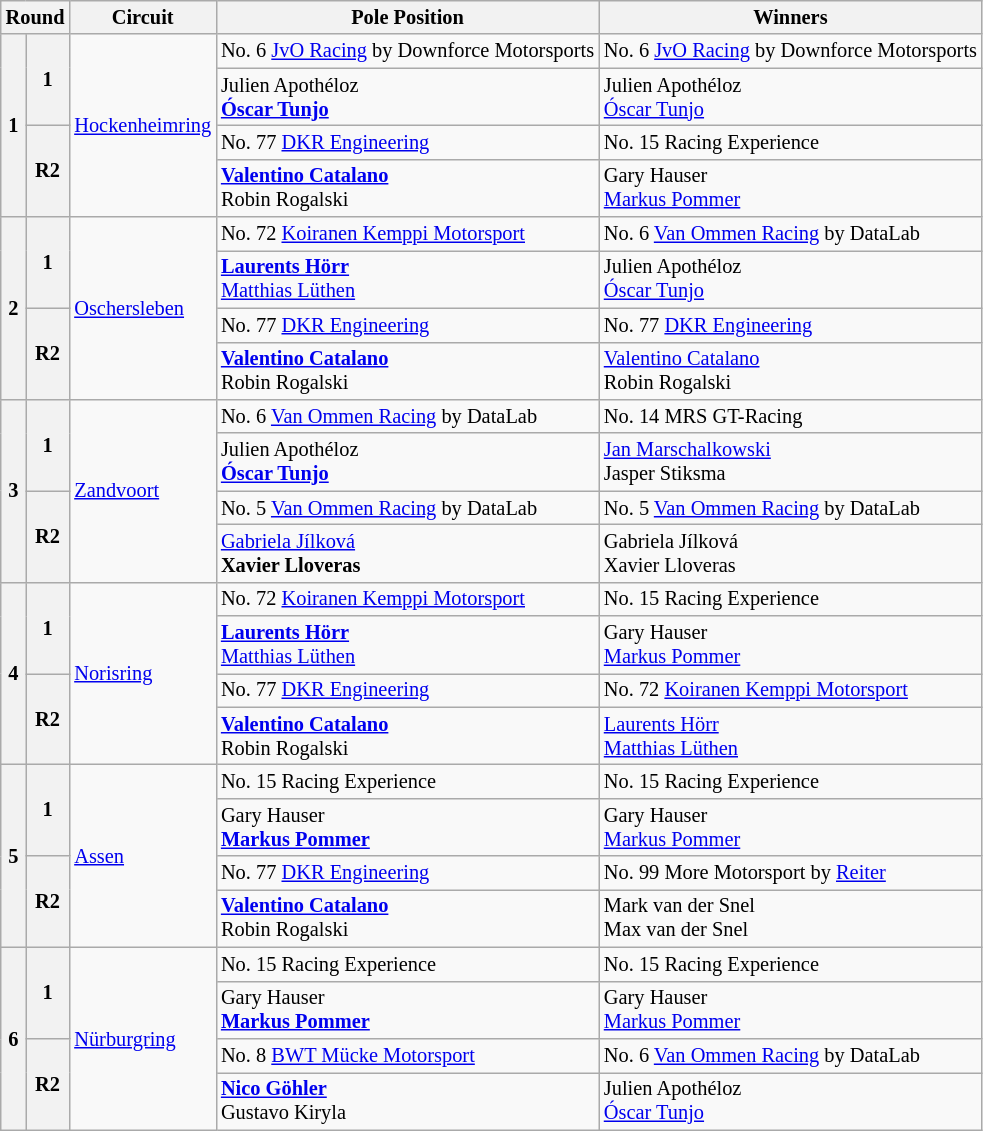<table class="wikitable" style="font-size:85%;">
<tr>
<th colspan=2>Round</th>
<th>Circuit</th>
<th>Pole Position</th>
<th>Winners</th>
</tr>
<tr>
<th rowspan=4>1</th>
<th rowspan=2>1</th>
<td rowspan=4> <a href='#'>Hockenheimring</a></td>
<td> No. 6 <a href='#'>JvO Racing</a> by Downforce Motorsports</td>
<td> No. 6 <a href='#'>JvO Racing</a> by Downforce Motorsports</td>
</tr>
<tr>
<td> Julien Apothéloz<br> <strong><a href='#'>Óscar Tunjo</a></strong></td>
<td> Julien Apothéloz<br> <a href='#'>Óscar Tunjo</a></td>
</tr>
<tr>
<th rowspan=2>R2</th>
<td> No. 77 <a href='#'>DKR Engineering</a></td>
<td> No. 15 Racing Experience</td>
</tr>
<tr>
<td> <strong><a href='#'>Valentino Catalano</a></strong><br> Robin Rogalski</td>
<td> Gary Hauser<br> <a href='#'>Markus Pommer</a></td>
</tr>
<tr>
<th rowspan=4>2</th>
<th rowspan=2>1</th>
<td rowspan=4> <a href='#'>Oschersleben</a></td>
<td> No. 72 <a href='#'>Koiranen Kemppi Motorsport</a></td>
<td> No. 6 <a href='#'>Van Ommen Racing</a> by DataLab</td>
</tr>
<tr>
<td> <strong><a href='#'>Laurents Hörr</a></strong><br> <a href='#'>Matthias Lüthen</a></td>
<td> Julien Apothéloz<br> <a href='#'>Óscar Tunjo</a></td>
</tr>
<tr>
<th rowspan=2>R2</th>
<td> No. 77 <a href='#'>DKR Engineering</a></td>
<td> No. 77 <a href='#'>DKR Engineering</a></td>
</tr>
<tr>
<td> <strong><a href='#'>Valentino Catalano</a></strong><br> Robin Rogalski</td>
<td> <a href='#'>Valentino Catalano</a><br> Robin Rogalski</td>
</tr>
<tr>
<th rowspan=4>3</th>
<th rowspan=2>1</th>
<td rowspan=4> <a href='#'>Zandvoort</a></td>
<td> No. 6 <a href='#'>Van Ommen Racing</a> by DataLab</td>
<td> No. 14 MRS GT-Racing</td>
</tr>
<tr>
<td> Julien Apothéloz<br> <strong><a href='#'>Óscar Tunjo</a></strong></td>
<td> <a href='#'>Jan Marschalkowski</a><br> Jasper Stiksma</td>
</tr>
<tr>
<th rowspan=2>R2</th>
<td> No. 5 <a href='#'>Van Ommen Racing</a> by DataLab</td>
<td> No. 5 <a href='#'>Van Ommen Racing</a> by DataLab</td>
</tr>
<tr>
<td> <a href='#'>Gabriela Jílková</a><br> <strong>Xavier Lloveras</strong></td>
<td> Gabriela Jílková<br> Xavier Lloveras</td>
</tr>
<tr>
<th rowspan=4>4</th>
<th rowspan=2>1</th>
<td rowspan=4> <a href='#'>Norisring</a></td>
<td> No. 72 <a href='#'>Koiranen Kemppi Motorsport</a></td>
<td> No. 15 Racing Experience</td>
</tr>
<tr>
<td> <strong><a href='#'>Laurents Hörr</a></strong><br> <a href='#'>Matthias Lüthen</a></td>
<td> Gary Hauser<br> <a href='#'>Markus Pommer</a></td>
</tr>
<tr>
<th rowspan=2>R2</th>
<td> No. 77 <a href='#'>DKR Engineering</a></td>
<td> No. 72 <a href='#'>Koiranen Kemppi Motorsport</a></td>
</tr>
<tr>
<td> <strong><a href='#'>Valentino Catalano</a></strong><br> Robin Rogalski</td>
<td> <a href='#'>Laurents Hörr</a><br> <a href='#'>Matthias Lüthen</a></td>
</tr>
<tr>
<th rowspan=4>5</th>
<th rowspan=2>1</th>
<td rowspan=4> <a href='#'>Assen</a></td>
<td> No. 15 Racing Experience</td>
<td> No. 15 Racing Experience</td>
</tr>
<tr>
<td> Gary Hauser<br> <strong><a href='#'>Markus Pommer</a></strong></td>
<td> Gary Hauser<br> <a href='#'>Markus Pommer</a></td>
</tr>
<tr>
<th rowspan=2>R2</th>
<td> No. 77 <a href='#'>DKR Engineering</a></td>
<td> No. 99 More Motorsport by <a href='#'>Reiter</a></td>
</tr>
<tr>
<td> <strong><a href='#'>Valentino Catalano</a></strong><br> Robin Rogalski</td>
<td> Mark van der Snel<br> Max van der Snel</td>
</tr>
<tr>
<th rowspan=4>6</th>
<th rowspan=2>1</th>
<td rowspan=4> <a href='#'>Nürburgring</a></td>
<td> No. 15 Racing Experience</td>
<td> No. 15 Racing Experience</td>
</tr>
<tr>
<td> Gary Hauser<br> <strong><a href='#'>Markus Pommer</a></strong></td>
<td> Gary Hauser<br> <a href='#'>Markus Pommer</a></td>
</tr>
<tr>
<th rowspan=2>R2</th>
<td> No. 8 <a href='#'>BWT Mücke Motorsport</a></td>
<td> No. 6 <a href='#'>Van Ommen Racing</a> by DataLab</td>
</tr>
<tr>
<td> <strong><a href='#'>Nico Göhler</a></strong><br> Gustavo Kiryla</td>
<td> Julien Apothéloz<br> <a href='#'>Óscar Tunjo</a></td>
</tr>
</table>
